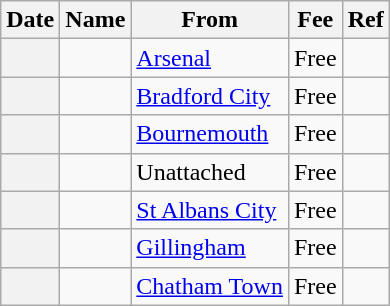<table class="wikitable sortable plainrowheaders">
<tr>
<th scope=col>Date</th>
<th scope=col>Name</th>
<th scope=col>From</th>
<th scope=col>Fee</th>
<th scope=col class=unsortable>Ref</th>
</tr>
<tr>
<th scope=row></th>
<td></td>
<td><a href='#'>Arsenal</a></td>
<td>Free</td>
<td style="text-align:center;"></td>
</tr>
<tr>
<th scope=row></th>
<td></td>
<td><a href='#'>Bradford City</a></td>
<td>Free</td>
<td style="text-align:center;"></td>
</tr>
<tr>
<th scope=row></th>
<td></td>
<td><a href='#'>Bournemouth</a></td>
<td>Free</td>
<td style="text-align:center;"></td>
</tr>
<tr>
<th scope=row></th>
<td></td>
<td>Unattached</td>
<td>Free</td>
<td style="text-align:center;"></td>
</tr>
<tr>
<th scope=row></th>
<td></td>
<td><a href='#'>St Albans City</a></td>
<td>Free</td>
<td style="text-align:center;"></td>
</tr>
<tr>
<th scope=row></th>
<td></td>
<td><a href='#'>Gillingham</a></td>
<td>Free</td>
<td style="text-align:center;"></td>
</tr>
<tr>
<th scope=row></th>
<td></td>
<td><a href='#'>Chatham Town</a></td>
<td>Free</td>
<td style="text-align:center;"></td>
</tr>
</table>
